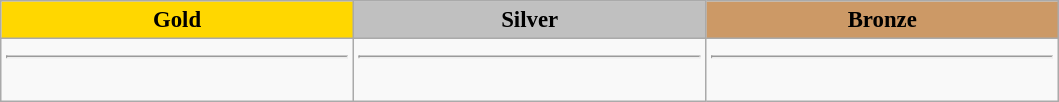<table class="wikitable" style="text-align: center; font-size: 95%;">
<tr>
<th style="width: 15em; background: gold">Gold</th>
<th style="width: 15em; background: silver">Silver</th>
<th style="width: 15em; background: #CC9966">Bronze</th>
</tr>
<tr>
<td style="vertical-align:top;"><hr><br></td>
<td style="vertical-align:top;"><hr><br></td>
<td style="vertical-align:top;"><hr></td>
</tr>
</table>
